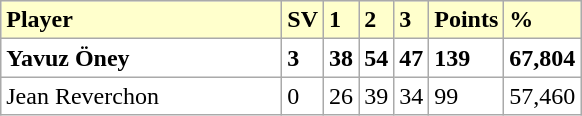<table class="wikitable">
<tr bgcolor="#ffffcc">
<td width=180><strong>Player</strong></td>
<td><strong>SV</strong></td>
<td><strong>1</strong></td>
<td><strong>2</strong></td>
<td><strong>3</strong></td>
<td><strong>Points</strong></td>
<td><strong>%</strong></td>
</tr>
<tr bgcolor="FFFFFF">
<td> <strong>Yavuz Öney</strong></td>
<td><strong>3</strong></td>
<td><strong>38</strong></td>
<td><strong>54</strong></td>
<td><strong>47</strong></td>
<td><strong>139</strong></td>
<td><strong>67,804</strong></td>
</tr>
<tr bgcolor="FFFFFF">
<td> Jean Reverchon</td>
<td>0</td>
<td>26</td>
<td>39</td>
<td>34</td>
<td>99</td>
<td>57,460</td>
</tr>
</table>
